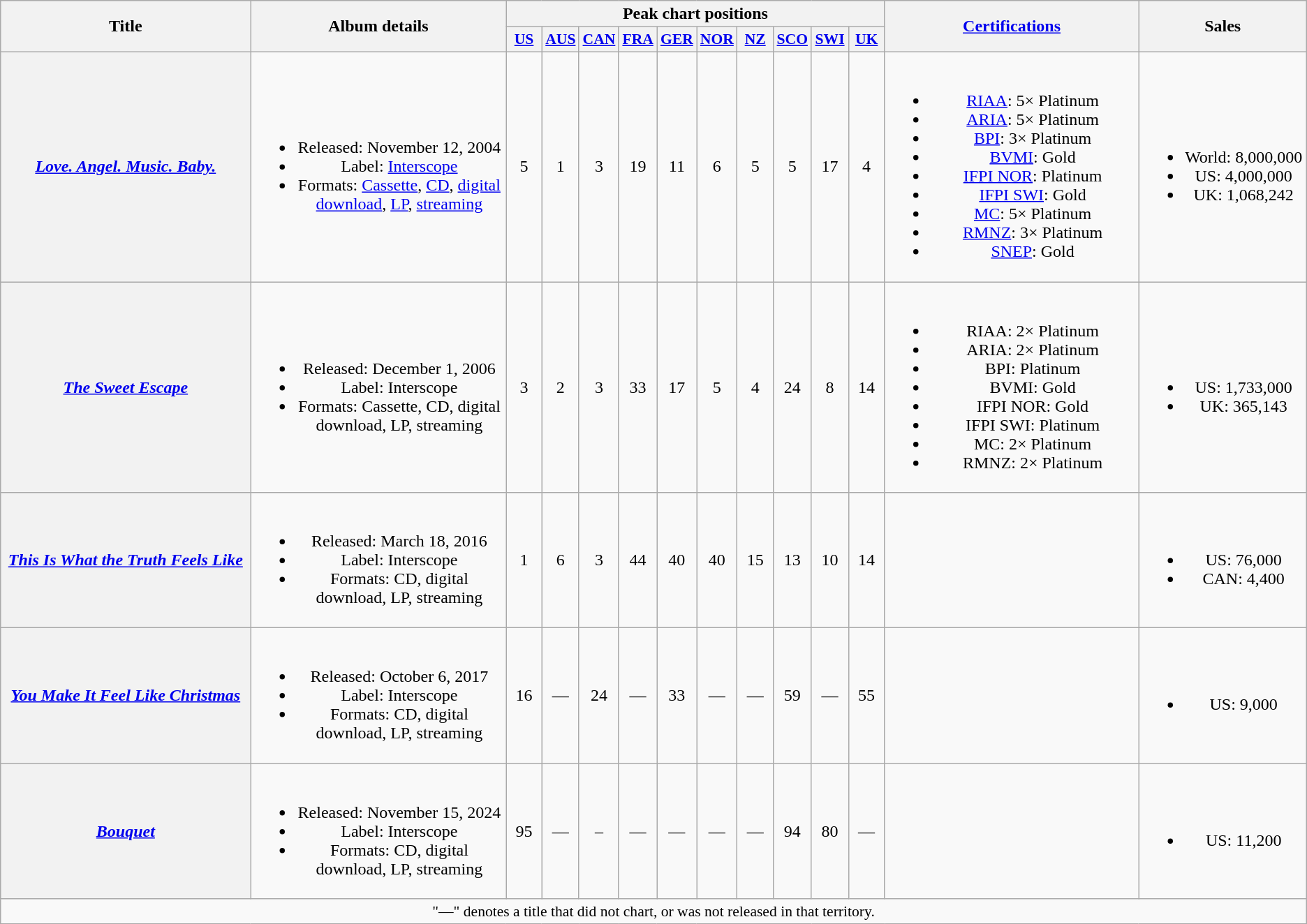<table class="wikitable plainrowheaders" style="text-align:center;">
<tr>
<th scope="col" rowspan="2" style="width:16em;">Title</th>
<th scope="col" rowspan="2" style="width:16em;">Album details</th>
<th scope="col" colspan="10">Peak chart positions</th>
<th scope="col" rowspan="2" style="width:16em;"><a href='#'>Certifications</a></th>
<th scope="col" rowspan="2" style="width:10em;">Sales</th>
</tr>
<tr>
<th scope="col" style="width:2em;font-size:90%;"><a href='#'>US</a><br></th>
<th scope="col" style="width:2em;font-size:90%;"><a href='#'>AUS</a><br></th>
<th scope="col" style="width:2em;font-size:90%;"><a href='#'>CAN</a><br></th>
<th scope="col" style="width:2em;font-size:90%;"><a href='#'>FRA</a><br></th>
<th scope="col" style="width:2em;font-size:90%;"><a href='#'>GER</a><br></th>
<th scope="col" style="width:2em;font-size:90%;"><a href='#'>NOR</a><br></th>
<th scope="col" style="width:2em;font-size:90%;"><a href='#'>NZ</a><br></th>
<th scope="col" style="width:2em;font-size:90%;"><a href='#'>SCO</a><br></th>
<th scope="col" style="width:2em;font-size:90%;"><a href='#'>SWI</a><br></th>
<th scope="col" style="width:2em;font-size:90%;"><a href='#'>UK</a><br></th>
</tr>
<tr>
<th scope="row"><em><a href='#'>Love. Angel. Music. Baby.</a></em></th>
<td><br><ul><li>Released: November 12, 2004</li><li>Label: <a href='#'>Interscope</a></li><li>Formats: <a href='#'>Cassette</a>, <a href='#'>CD</a>, <a href='#'>digital download</a>, <a href='#'>LP</a>, <a href='#'>streaming</a></li></ul></td>
<td>5</td>
<td>1</td>
<td>3</td>
<td>19</td>
<td>11</td>
<td>6</td>
<td>5</td>
<td>5</td>
<td>17</td>
<td>4</td>
<td><br><ul><li><a href='#'>RIAA</a>: 5× Platinum</li><li><a href='#'>ARIA</a>: 5× Platinum</li><li><a href='#'>BPI</a>: 3× Platinum</li><li><a href='#'>BVMI</a>: Gold</li><li><a href='#'>IFPI NOR</a>: Platinum</li><li><a href='#'>IFPI SWI</a>: Gold</li><li><a href='#'>MC</a>: 5× Platinum</li><li><a href='#'>RMNZ</a>: 3× Platinum</li><li><a href='#'>SNEP</a>: Gold</li></ul></td>
<td><br><ul><li>World: 8,000,000</li><li>US: 4,000,000</li><li>UK: 1,068,242</li></ul></td>
</tr>
<tr>
<th scope="row"><em><a href='#'>The Sweet Escape</a></em></th>
<td><br><ul><li>Released: December 1, 2006</li><li>Label: Interscope</li><li>Formats: Cassette, CD, digital download, LP, streaming</li></ul></td>
<td>3</td>
<td>2</td>
<td>3</td>
<td>33</td>
<td>17</td>
<td>5</td>
<td>4</td>
<td>24</td>
<td>8</td>
<td>14</td>
<td><br><ul><li>RIAA: 2× Platinum</li><li>ARIA: 2× Platinum</li><li>BPI: Platinum</li><li>BVMI: Gold</li><li>IFPI NOR: Gold</li><li>IFPI SWI: Platinum</li><li>MC: 2× Platinum</li><li>RMNZ: 2× Platinum</li></ul></td>
<td><br><ul><li>US: 1,733,000</li><li>UK: 365,143</li></ul></td>
</tr>
<tr>
<th scope="row"><em><a href='#'>This Is What the Truth Feels Like</a></em></th>
<td><br><ul><li>Released: March 18, 2016</li><li>Label: Interscope</li><li>Formats: CD, digital download, LP, streaming</li></ul></td>
<td>1</td>
<td>6</td>
<td>3</td>
<td>44</td>
<td>40</td>
<td>40</td>
<td>15</td>
<td>13</td>
<td>10</td>
<td>14</td>
<td></td>
<td><br><ul><li>US: 76,000</li><li>CAN: 4,400</li></ul></td>
</tr>
<tr>
<th scope="row"><em><a href='#'>You Make It Feel Like Christmas</a></em></th>
<td><br><ul><li>Released: October 6, 2017</li><li>Label: Interscope</li><li>Formats: CD, digital download, LP, streaming</li></ul></td>
<td>16</td>
<td>—</td>
<td>24</td>
<td>—</td>
<td>33</td>
<td>—</td>
<td>—</td>
<td>59</td>
<td>—</td>
<td>55</td>
<td></td>
<td><br><ul><li>US: 9,000</li></ul></td>
</tr>
<tr>
<th scope="row"><em><a href='#'>Bouquet</a></em></th>
<td><br><ul><li>Released: November 15, 2024</li><li>Label: Interscope</li><li>Formats: CD, digital download, LP, streaming</li></ul></td>
<td>95</td>
<td>—</td>
<td>–</td>
<td>—<br></td>
<td>—</td>
<td>—</td>
<td>—</td>
<td>94</td>
<td>80</td>
<td>—<br></td>
<td></td>
<td><br><ul><li>US: 11,200</li></ul></td>
</tr>
<tr>
<td colspan="14" style="font-size:90%">"—" denotes a title that did not chart, or was not released in that territory.</td>
</tr>
</table>
